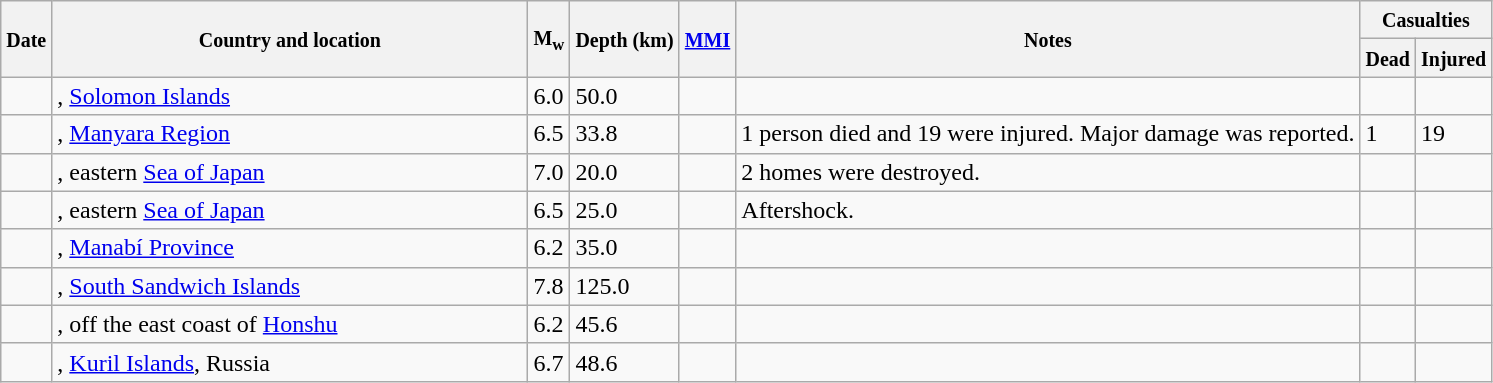<table class="wikitable sortable sort-under" style="border:1px black; margin-left:1em;">
<tr>
<th rowspan="2"><small>Date</small></th>
<th rowspan="2" style="width: 310px"><small>Country and location</small></th>
<th rowspan="2"><small>M<sub>w</sub></small></th>
<th rowspan="2"><small>Depth (km)</small></th>
<th rowspan="2"><small><a href='#'>MMI</a></small></th>
<th rowspan="2" class="unsortable"><small>Notes</small></th>
<th colspan="2"><small>Casualties</small></th>
</tr>
<tr>
<th><small>Dead</small></th>
<th><small>Injured</small></th>
</tr>
<tr>
<td></td>
<td>, <a href='#'>Solomon Islands</a></td>
<td>6.0</td>
<td>50.0</td>
<td></td>
<td></td>
<td></td>
<td></td>
</tr>
<tr>
<td></td>
<td>, <a href='#'>Manyara Region</a></td>
<td>6.5</td>
<td>33.8</td>
<td></td>
<td>1 person died and 19 were injured. Major damage was reported.</td>
<td>1</td>
<td>19</td>
</tr>
<tr>
<td></td>
<td>, eastern <a href='#'>Sea of Japan</a></td>
<td>7.0</td>
<td>20.0</td>
<td></td>
<td>2 homes were destroyed.</td>
<td></td>
<td></td>
</tr>
<tr>
<td></td>
<td>, eastern <a href='#'>Sea of Japan</a></td>
<td>6.5</td>
<td>25.0</td>
<td></td>
<td>Aftershock.</td>
<td></td>
<td></td>
</tr>
<tr>
<td></td>
<td>, <a href='#'>Manabí Province</a></td>
<td>6.2</td>
<td>35.0</td>
<td></td>
<td></td>
<td></td>
<td></td>
</tr>
<tr>
<td></td>
<td>, <a href='#'>South Sandwich Islands</a></td>
<td>7.8</td>
<td>125.0</td>
<td></td>
<td></td>
<td></td>
<td></td>
</tr>
<tr>
<td></td>
<td>, off the east coast of <a href='#'>Honshu</a></td>
<td>6.2</td>
<td>45.6</td>
<td></td>
<td></td>
<td></td>
<td></td>
</tr>
<tr>
<td></td>
<td>, <a href='#'>Kuril Islands</a>, Russia</td>
<td>6.7</td>
<td>48.6</td>
<td></td>
<td></td>
<td></td>
<td></td>
</tr>
</table>
